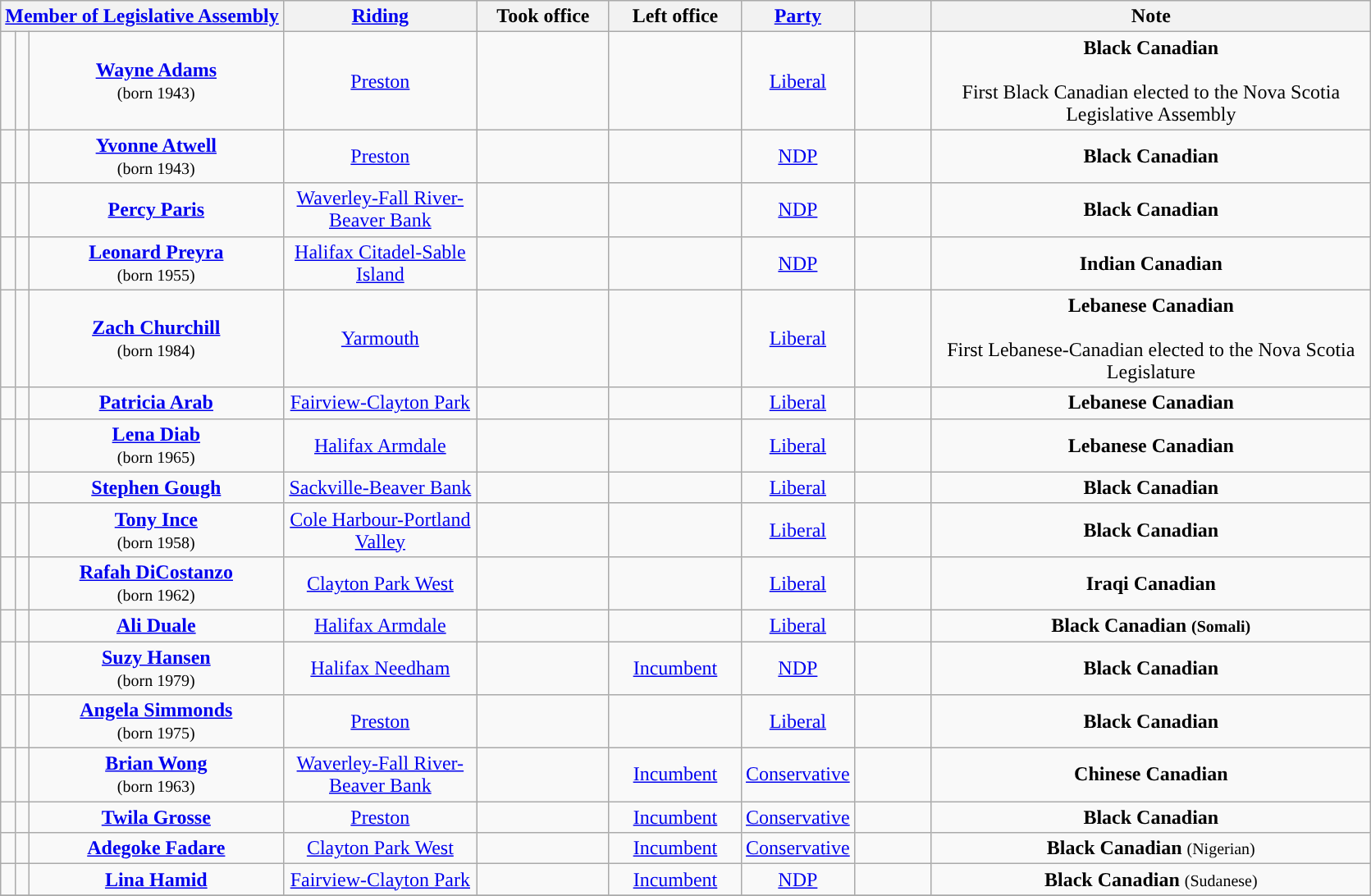<table class="wikitable sortable plainrowheaders" style="text-align: center;">
<tr>
<th colspan="3" class=unsortable><a href='#'>Member of Legislative Assembly</a></th>
<th scope="col" width=150px><a href='#'>Riding</a></th>
<th scope="col" width=100px>Took office</th>
<th scope="col" width=100px>Left office</th>
<th scope="col" width=70px><a href='#'>Party</a></th>
<th scope="col" class=unsortable width=55px></th>
<th scope="col" class=unsortable width=350px>Note</th>
</tr>
<tr>
<td rowspan="1" style="background:"></td>
<td rowspan="1"></td>
<td rowspan="1"><strong><a href='#'>Wayne Adams</a></strong><br><small>(born 1943)</small></td>
<td rowspan="1"><a href='#'>Preston</a></td>
<td rowspan="1"></td>
<td rowspan="1"></td>
<td rowspan="1"><a href='#'>Liberal</a></td>
<td rowspan="1"></td>
<td rowspan="1"><strong>Black Canadian</strong><br><br>First Black Canadian elected to the Nova Scotia Legislative Assembly</td>
</tr>
<tr>
<td rowspan="1" style="background:"></td>
<td rowspan="1"></td>
<td rowspan="1"><strong><a href='#'>Yvonne Atwell</a></strong><br><small>(born 1943)</small></td>
<td rowspan="1"><a href='#'>Preston</a></td>
<td rowspan="1"></td>
<td rowspan="1"></td>
<td rowspan="1"><a href='#'>NDP</a></td>
<td rowspan="1"></td>
<td rowspan="1"><strong>Black Canadian</strong></td>
</tr>
<tr>
<td rowspan="1" style="background:"></td>
<td rowspan="1"></td>
<td rowspan="1"><strong><a href='#'>Percy Paris</a></strong></td>
<td rowspan="1"><a href='#'>Waverley-Fall River-Beaver Bank</a></td>
<td rowspan="1"></td>
<td rowspan="1"></td>
<td rowspan="1"><a href='#'>NDP</a></td>
<td rowspan="1"></td>
<td rowspan="1"><strong>Black Canadian</strong></td>
</tr>
<tr>
<td rowspan="1" style="background:"></td>
<td rowspan="1"></td>
<td rowspan="1"><strong><a href='#'>Leonard Preyra</a></strong><br><small>(born 1955)</small></td>
<td rowspan="1"><a href='#'>Halifax Citadel-Sable Island</a></td>
<td rowspan="1"></td>
<td rowspan="1"></td>
<td rowspan="1"><a href='#'>NDP</a></td>
<td rowspan="1"></td>
<td rowspan="1"><strong>Indian Canadian</strong></td>
</tr>
<tr>
<td rowspan="1" style="background:"></td>
<td rowspan="1"></td>
<td rowspan="1"><strong><a href='#'>Zach Churchill</a></strong><br><small>(born 1984)</small></td>
<td rowspan="1"><a href='#'>Yarmouth</a></td>
<td rowspan="1"></td>
<td rowspan="1"></td>
<td rowspan="1"><a href='#'>Liberal</a></td>
<td rowspan="1"></td>
<td rowspan="1"><strong>Lebanese Canadian</strong><br><br>First Lebanese-Canadian elected to the Nova Scotia Legislature</td>
</tr>
<tr>
<td rowspan="1" style="background:"></td>
<td rowspan="1"></td>
<td rowspan="1"><strong><a href='#'>Patricia Arab</a></strong></td>
<td rowspan="1"><a href='#'>Fairview-Clayton Park</a></td>
<td rowspan="1"></td>
<td rowspan="1"></td>
<td rowspan="1"><a href='#'>Liberal</a></td>
<td rowspan="1"></td>
<td rowspan="1"><strong>Lebanese Canadian</strong></td>
</tr>
<tr>
<td rowspan="1" style="background:"></td>
<td rowspan="1"></td>
<td rowspan="1"><strong><a href='#'>Lena Diab</a></strong><br><small>(born 1965)</small></td>
<td rowspan="1"><a href='#'>Halifax Armdale</a></td>
<td rowspan="1"></td>
<td rowspan="1"></td>
<td rowspan="1"><a href='#'>Liberal</a></td>
<td rowspan="1"></td>
<td rowspan="1"><strong>Lebanese Canadian</strong></td>
</tr>
<tr>
<td rowspan="1" style="background:"></td>
<td rowspan="1"></td>
<td rowspan="1"><strong><a href='#'>Stephen Gough</a></strong></td>
<td rowspan="1"><a href='#'>Sackville-Beaver Bank</a></td>
<td rowspan="1"></td>
<td rowspan="1"></td>
<td rowspan="1"><a href='#'>Liberal</a></td>
<td rowspan="1"></td>
<td rowspan="1"><strong>Black Canadian</strong></td>
</tr>
<tr>
<td rowspan="1" style="background:"></td>
<td rowspan="1"></td>
<td rowspan="1"><strong><a href='#'>Tony Ince</a></strong><br><small>(born 1958)</small></td>
<td rowspan="1"><a href='#'>Cole Harbour-Portland Valley</a></td>
<td rowspan="1"></td>
<td rowspan="1"></td>
<td rowspan="1"><a href='#'>Liberal</a></td>
<td rowspan="1"></td>
<td rowspan="1"><strong>Black Canadian</strong></td>
</tr>
<tr>
<td rowspan="1" style="background:"></td>
<td rowspan="1"></td>
<td rowspan="1"><strong><a href='#'>Rafah DiCostanzo</a></strong><br><small>(born 1962)</small></td>
<td rowspan="1"><a href='#'>Clayton Park West</a></td>
<td rowspan="1"></td>
<td rowspan="1"></td>
<td rowspan="1"><a href='#'>Liberal</a></td>
<td rowspan="1"></td>
<td rowspan="1"><strong>Iraqi Canadian</strong></td>
</tr>
<tr>
<td rowspan="1" style="background:"></td>
<td rowspan="1"></td>
<td rowspan="1"><strong><a href='#'>Ali Duale</a></strong></td>
<td rowspan="1"><a href='#'>Halifax Armdale</a></td>
<td rowspan="1"></td>
<td rowspan="1"></td>
<td rowspan="1"><a href='#'>Liberal</a></td>
<td rowspan="1"></td>
<td rowspan="1"><strong>Black Canadian <small>(Somali)</small></strong></td>
</tr>
<tr>
<td rowspan="1" style="background:"></td>
<td rowspan="1"></td>
<td rowspan="1"><strong><a href='#'>Suzy Hansen</a></strong><br><small>(born 1979)</small></td>
<td rowspan="1"><a href='#'>Halifax Needham</a></td>
<td rowspan="1"></td>
<td rowspan="1"><a href='#'>Incumbent</a></td>
<td rowspan="1"><a href='#'>NDP</a></td>
<td rowspan="1"></td>
<td rowspan="1"><strong>Black Canadian</strong></td>
</tr>
<tr>
<td rowspan="1" style="background:"></td>
<td rowspan="1"></td>
<td rowspan="1"><strong><a href='#'>Angela Simmonds</a></strong><br><small>(born 1975)</small></td>
<td rowspan="1"><a href='#'>Preston</a></td>
<td rowspan="1"></td>
<td rowspan="1"></td>
<td rowspan="1"><a href='#'>Liberal</a></td>
<td rowspan="1"></td>
<td rowspan="1"><strong>Black Canadian</strong></td>
</tr>
<tr>
<td rowspan="1" style="background:"></td>
<td rowspan="1"></td>
<td rowspan="1"><strong><a href='#'>Brian Wong</a></strong><br><small>(born 1963)</small></td>
<td rowspan="1"><a href='#'>Waverley-Fall River-Beaver Bank</a></td>
<td rowspan="1"></td>
<td rowspan="1"><a href='#'>Incumbent</a></td>
<td rowspan="1"><a href='#'>Conservative</a></td>
<td rowspan="1"></td>
<td rowspan="1"><strong>Chinese Canadian</strong></td>
</tr>
<tr>
<td rowspan="1" style="background:"></td>
<td rowspan="1"></td>
<td rowspan="1"><strong><a href='#'>Twila Grosse</a></strong></td>
<td rowspan="1"><a href='#'>Preston</a></td>
<td rowspan="1"></td>
<td rowspan="1"><a href='#'>Incumbent</a></td>
<td rowspan="1"><a href='#'>Conservative</a></td>
<td rowspan="1"></td>
<td rowspan="1"><strong>Black Canadian</strong></td>
</tr>
<tr>
<td rowspan="1" style="background:"></td>
<td rowspan="1"></td>
<td rowspan="1"><strong><a href='#'>Adegoke Fadare</a></strong></td>
<td rowspan="1"><a href='#'>Clayton Park West</a></td>
<td rowspan="1"></td>
<td rowspan="1"><a href='#'>Incumbent</a></td>
<td rowspan="1"><a href='#'>Conservative</a></td>
<td rowspan="1"></td>
<td rowspan="1"><strong>Black Canadian</strong> <small>(Nigerian)</small></td>
</tr>
<tr>
<td rowspan="1" style="background:"></td>
<td rowspan="1"></td>
<td rowspan="1"><strong><a href='#'>Lina Hamid</a></strong></td>
<td rowspan="1"><a href='#'>Fairview-Clayton Park</a></td>
<td rowspan="1"></td>
<td rowspan="1"><a href='#'>Incumbent</a></td>
<td rowspan="1"><a href='#'>NDP</a></td>
<td rowspan="1"></td>
<td rowspan="1"><strong>Black Canadian</strong> <small>(Sudanese)</small></td>
</tr>
<tr>
</tr>
</table>
